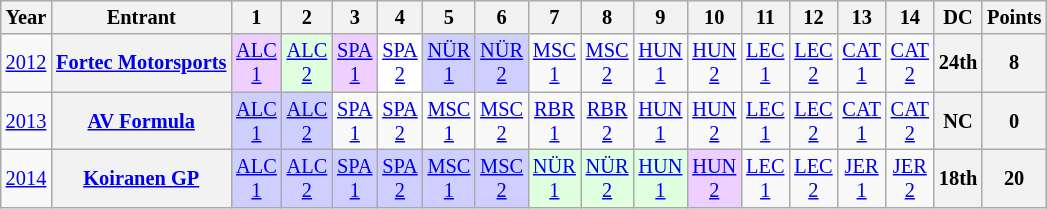<table class="wikitable" style="text-align:center; font-size:85%">
<tr>
<th>Year</th>
<th>Entrant</th>
<th>1</th>
<th>2</th>
<th>3</th>
<th>4</th>
<th>5</th>
<th>6</th>
<th>7</th>
<th>8</th>
<th>9</th>
<th>10</th>
<th>11</th>
<th>12</th>
<th>13</th>
<th>14</th>
<th>DC</th>
<th>Points</th>
</tr>
<tr>
<td><a href='#'>2012</a></td>
<th nowrap><a href='#'>Fortec Motorsports</a></th>
<td style="background:#EFCFFF;"><a href='#'>ALC<br>1</a><br></td>
<td style="background:#DFFFDF;"><a href='#'>ALC<br>2</a><br></td>
<td style="background:#EFCFFF;"><a href='#'>SPA<br>1</a><br></td>
<td style="background:#FFFFFF;"><a href='#'>SPA<br>2</a><br></td>
<td style="background:#CFCFFF;"><a href='#'>NÜR<br>1</a><br></td>
<td style="background:#CFCFFF;"><a href='#'>NÜR<br>2</a><br></td>
<td><a href='#'>MSC<br>1</a></td>
<td><a href='#'>MSC<br>2</a></td>
<td><a href='#'>HUN<br>1</a></td>
<td><a href='#'>HUN<br>2</a></td>
<td><a href='#'>LEC<br>1</a></td>
<td><a href='#'>LEC<br>2</a></td>
<td><a href='#'>CAT<br>1</a></td>
<td><a href='#'>CAT<br>2</a></td>
<th>24th</th>
<th>8</th>
</tr>
<tr>
<td><a href='#'>2013</a></td>
<th nowrap><a href='#'>AV Formula</a></th>
<td style="background:#CFCFFF;"><a href='#'>ALC<br>1</a><br></td>
<td style="background:#CFCFFF;"><a href='#'>ALC<br>2</a><br></td>
<td><a href='#'>SPA<br>1</a></td>
<td><a href='#'>SPA<br>2</a></td>
<td><a href='#'>MSC<br>1</a></td>
<td><a href='#'>MSC<br>2</a></td>
<td><a href='#'>RBR<br>1</a></td>
<td><a href='#'>RBR<br>2</a></td>
<td><a href='#'>HUN<br>1</a></td>
<td><a href='#'>HUN<br>2</a></td>
<td><a href='#'>LEC<br>1</a></td>
<td><a href='#'>LEC<br>2</a></td>
<td><a href='#'>CAT<br>1</a></td>
<td><a href='#'>CAT<br>2</a></td>
<th>NC</th>
<th>0</th>
</tr>
<tr>
<td><a href='#'>2014</a></td>
<th nowrap><a href='#'>Koiranen GP</a></th>
<td style="background:#CFCFFF;"><a href='#'>ALC<br>1</a><br></td>
<td style="background:#CFCFFF;"><a href='#'>ALC<br>2</a><br></td>
<td style="background:#CFCFFF;"><a href='#'>SPA<br>1</a><br></td>
<td style="background:#CFCFFF;"><a href='#'>SPA<br>2</a><br></td>
<td style="background:#CFCFFF;"><a href='#'>MSC<br>1</a><br></td>
<td style="background:#CFCFFF;"><a href='#'>MSC<br>2</a><br></td>
<td style="background:#DFFFDF;"><a href='#'>NÜR<br>1</a><br></td>
<td style="background:#DFFFDF;"><a href='#'>NÜR<br>2</a><br></td>
<td style="background:#DFFFDF;"><a href='#'>HUN<br>1</a><br></td>
<td style="background:#EFCFFF;"><a href='#'>HUN<br>2</a><br></td>
<td><a href='#'>LEC<br>1</a></td>
<td><a href='#'>LEC<br>2</a></td>
<td><a href='#'>JER<br>1</a></td>
<td><a href='#'>JER<br>2</a></td>
<th>18th</th>
<th>20</th>
</tr>
</table>
